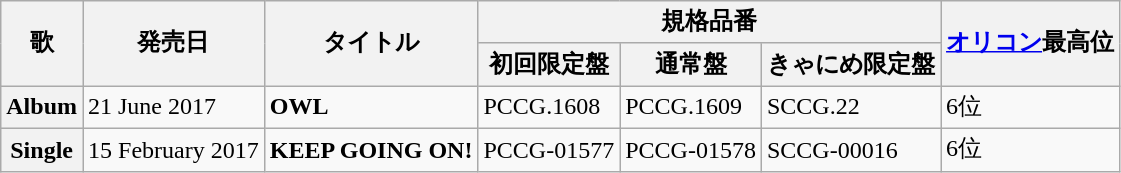<table class="wikitable">
<tr>
<th rowspan="2">歌</th>
<th rowspan="2">発売日</th>
<th rowspan="2">タイトル</th>
<th colspan="3">規格品番</th>
<th rowspan="2"><a href='#'>オリコン</a>最高位</th>
</tr>
<tr>
<th>初回限定盤</th>
<th>通常盤</th>
<th>きゃにめ限定盤</th>
</tr>
<tr>
<th>Album</th>
<td>21 June 2017</td>
<td><strong>OWL</strong></td>
<td>PCCG.1608</td>
<td>PCCG.1609</td>
<td>SCCG.22</td>
<td>6位</td>
</tr>
<tr>
<th>Single</th>
<td>15 February 2017</td>
<td><strong>KEEP GOING ON!</strong></td>
<td>PCCG-01577</td>
<td>PCCG-01578</td>
<td>SCCG-00016</td>
<td>6位</td>
</tr>
</table>
